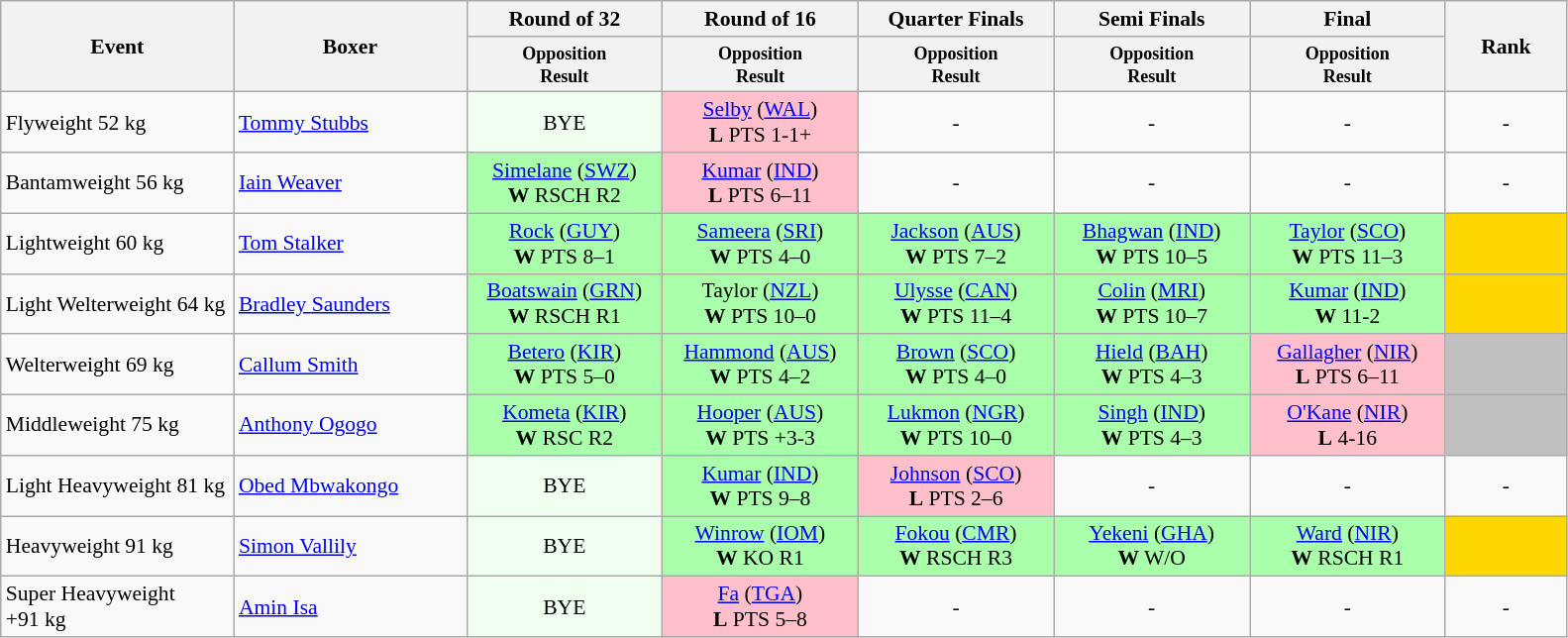<table class=wikitable style="font-size:90%">
<tr>
<th rowspan="2" style="width:150px;">Event</th>
<th rowspan="2" style="width:150px;">Boxer</th>
<th width=125>Round of 32</th>
<th width=125>Round of 16</th>
<th width=125>Quarter Finals</th>
<th width=125>Semi Finals</th>
<th width=125>Final</th>
<th rowspan="2" style="width:75px;">Rank</th>
</tr>
<tr>
<th style="line-height:1em"><small>Opposition<br>Result</small></th>
<th style="line-height:1em"><small>Opposition<br>Result</small></th>
<th style="line-height:1em"><small>Opposition<br>Result</small></th>
<th style="line-height:1em"><small>Opposition<br>Result</small></th>
<th style="line-height:1em"><small>Opposition<br>Result</small></th>
</tr>
<tr>
<td>Flyweight 52 kg</td>
<td><a href='#'>Tommy Stubbs</a></td>
<td style="text-align:center; background:honeydew;">BYE</td>
<td style="text-align:center; background:pink;"> <a href='#'>Selby</a> (<a href='#'>WAL</a>)<br><strong>L</strong> PTS 1-1+</td>
<td style="text-align:center;">-</td>
<td style="text-align:center;">-</td>
<td style="text-align:center;">-</td>
<td style="text-align:center;">-</td>
</tr>
<tr>
<td>Bantamweight 56 kg</td>
<td><a href='#'>Iain Weaver</a></td>
<td style="text-align:center; background:#afa;"> <a href='#'>Simelane</a> (<a href='#'>SWZ</a>)<br><strong>W</strong> RSCH R2</td>
<td style="text-align:center; background:pink;"> <a href='#'>Kumar</a> (<a href='#'>IND</a>)<br><strong>L</strong> PTS 6–11</td>
<td style="text-align:center;">-</td>
<td style="text-align:center;">-</td>
<td style="text-align:center;">-</td>
<td style="text-align:center;">-</td>
</tr>
<tr>
<td>Lightweight 60 kg</td>
<td><a href='#'>Tom Stalker</a></td>
<td style="text-align:center; background:#afa;"> <a href='#'>Rock</a> (<a href='#'>GUY</a>)<br><strong>W</strong> PTS 8–1</td>
<td style="text-align:center; background:#afa;"> <a href='#'>Sameera</a> (<a href='#'>SRI</a>)<br><strong>W</strong> PTS 4–0</td>
<td style="text-align:center; background:#afa;"> <a href='#'>Jackson</a> (<a href='#'>AUS</a>)<br><strong>W</strong> PTS 7–2</td>
<td style="text-align:center; background:#afa;"> <a href='#'>Bhagwan</a> (<a href='#'>IND</a>)<br><strong>W</strong> PTS 10–5</td>
<td style="text-align:center; background:#afa;"> <a href='#'>Taylor</a> (<a href='#'>SCO</a>)<br><strong>W</strong> PTS 11–3</td>
<td style="text-align:center; background:gold;"></td>
</tr>
<tr>
<td>Light Welterweight 64 kg</td>
<td><a href='#'>Bradley Saunders</a></td>
<td style="text-align:center; background:#afa;"> <a href='#'>Boatswain</a> (<a href='#'>GRN</a>)<br><strong>W</strong> RSCH R1</td>
<td style="text-align:center; background:#afa;"> Taylor (<a href='#'>NZL</a>)<br><strong>W</strong> PTS 10–0</td>
<td style="text-align:center; background:#afa;"> <a href='#'>Ulysse</a> (<a href='#'>CAN</a>)<br><strong>W</strong> PTS 11–4</td>
<td style="text-align:center; background:#afa;"> <a href='#'>Colin</a> (<a href='#'>MRI</a>)<br><strong>W</strong> PTS 10–7</td>
<td style="text-align:center; background:#afa;"> <a href='#'>Kumar</a> (<a href='#'>IND</a>)<br><strong>W</strong> 11-2</td>
<td style="text-align:center; background:gold;"></td>
</tr>
<tr>
<td>Welterweight 69 kg</td>
<td><a href='#'>Callum Smith</a></td>
<td style="text-align:center; background:#afa;"> <a href='#'>Betero</a> (<a href='#'>KIR</a>)<br><strong>W</strong> PTS 5–0</td>
<td style="text-align:center; background:#afa;"> <a href='#'>Hammond</a> (<a href='#'>AUS</a>)<br><strong>W</strong> PTS 4–2</td>
<td style="text-align:center; background:#afa;"> <a href='#'>Brown</a> (<a href='#'>SCO</a>)<br><strong>W</strong> PTS 4–0</td>
<td style="text-align:center; background:#afa;"> <a href='#'>Hield</a> (<a href='#'>BAH</a>)<br><strong>W</strong> PTS 4–3</td>
<td style="text-align:center; background:pink;"> <a href='#'>Gallagher</a> (<a href='#'>NIR</a>)<br><strong>L</strong> PTS 6–11</td>
<td style="text-align:center; background:silver;"></td>
</tr>
<tr>
<td>Middleweight 75 kg</td>
<td><a href='#'>Anthony Ogogo</a></td>
<td style="text-align:center; background:#afa;"> <a href='#'>Kometa</a> (<a href='#'>KIR</a>)<br><strong>W</strong> RSC R2</td>
<td style="text-align:center; background:#afa;"> <a href='#'>Hooper</a> (<a href='#'>AUS</a>)<br><strong>W</strong> PTS +3-3</td>
<td style="text-align:center; background:#afa;"> <a href='#'>Lukmon</a> (<a href='#'>NGR</a>)<br><strong>W</strong> PTS 10–0</td>
<td style="text-align:center; background:#afa;"> <a href='#'>Singh</a> (<a href='#'>IND</a>)<br><strong>W</strong> PTS 4–3</td>
<td style="text-align:center; background:pink;"> <a href='#'>O'Kane</a> (<a href='#'>NIR</a>)<br><strong>L</strong> 4-16</td>
<td style="text-align:center; background:silver;"></td>
</tr>
<tr>
<td>Light Heavyweight 81 kg</td>
<td><a href='#'>Obed Mbwakongo</a></td>
<td style="text-align:center; background:honeydew;">BYE</td>
<td style="text-align:center; background:#afa;"> <a href='#'>Kumar</a> (<a href='#'>IND</a>)<br><strong>W</strong> PTS 9–8</td>
<td style="text-align:center; background:pink;"> <a href='#'>Johnson</a> (<a href='#'>SCO</a>)<br><strong>L</strong> PTS 2–6</td>
<td style="text-align:center;">-</td>
<td style="text-align:center;">-</td>
<td style="text-align:center;">-</td>
</tr>
<tr>
<td>Heavyweight 91 kg</td>
<td><a href='#'>Simon Vallily</a></td>
<td style="text-align:center; background:honeydew;">BYE</td>
<td style="text-align:center; background:#afa;"> <a href='#'>Winrow</a> (<a href='#'>IOM</a>)<br><strong>W</strong> KO R1</td>
<td style="text-align:center; background:#afa;"> <a href='#'>Fokou</a> (<a href='#'>CMR</a>)<br><strong>W</strong> RSCH R3</td>
<td style="text-align:center; background:#afa;"> <a href='#'>Yekeni</a> (<a href='#'>GHA</a>)<br><strong>W</strong> W/O</td>
<td style="text-align:center; background:#afa;"> <a href='#'>Ward</a> (<a href='#'>NIR</a>)<br><strong>W</strong> RSCH R1</td>
<td style="text-align:center; background:gold;"></td>
</tr>
<tr>
<td>Super Heavyweight +91 kg</td>
<td><a href='#'>Amin Isa</a></td>
<td style="text-align:center; background:honeydew;">BYE</td>
<td style="text-align:center; background:pink;"> <a href='#'>Fa</a> (<a href='#'>TGA</a>)<br><strong>L</strong> PTS 5–8</td>
<td style="text-align:center;">-</td>
<td style="text-align:center;">-</td>
<td style="text-align:center;">-</td>
<td style="text-align:center;">-</td>
</tr>
</table>
